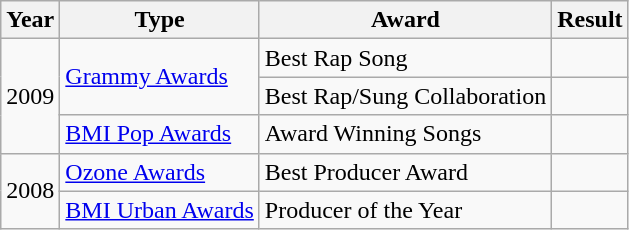<table class="wikitable">
<tr>
<th>Year</th>
<th>Type</th>
<th>Award</th>
<th>Result</th>
</tr>
<tr>
<td rowspan="3">2009</td>
<td rowspan="2"><a href='#'>Grammy Awards</a></td>
<td>Best Rap Song</td>
<td></td>
</tr>
<tr>
<td>Best Rap/Sung Collaboration</td>
<td></td>
</tr>
<tr>
<td rowspan="1"><a href='#'>BMI Pop Awards</a></td>
<td>Award Winning Songs<br></td>
<td></td>
</tr>
<tr>
<td rowspan="2">2008</td>
<td rowspan="1"><a href='#'>Ozone Awards</a></td>
<td>Best Producer Award</td>
<td></td>
</tr>
<tr>
<td rowspan="1"><a href='#'>BMI Urban Awards</a></td>
<td>Producer of the Year</td>
<td></td>
</tr>
</table>
